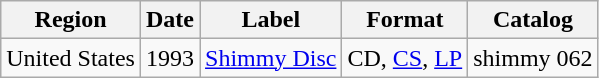<table class="wikitable">
<tr>
<th>Region</th>
<th>Date</th>
<th>Label</th>
<th>Format</th>
<th>Catalog</th>
</tr>
<tr>
<td>United States</td>
<td>1993</td>
<td><a href='#'>Shimmy Disc</a></td>
<td>CD, <a href='#'>CS</a>, <a href='#'>LP</a></td>
<td>shimmy 062</td>
</tr>
</table>
